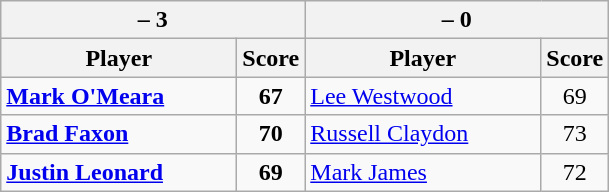<table class=wikitable>
<tr>
<th colspan=2> – 3</th>
<th colspan=2> – 0</th>
</tr>
<tr>
<th width=150>Player</th>
<th>Score</th>
<th width=150>Player</th>
<th>Score</th>
</tr>
<tr>
<td><strong><a href='#'>Mark O'Meara</a></strong></td>
<td align=center><strong>67</strong></td>
<td><a href='#'>Lee Westwood</a></td>
<td align=center>69</td>
</tr>
<tr>
<td><strong><a href='#'>Brad Faxon</a></strong></td>
<td align=center><strong>70</strong></td>
<td><a href='#'>Russell Claydon</a></td>
<td align=center>73</td>
</tr>
<tr>
<td><strong><a href='#'>Justin Leonard</a></strong></td>
<td align=center><strong>69</strong></td>
<td><a href='#'>Mark James</a></td>
<td align=center>72</td>
</tr>
</table>
